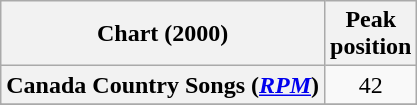<table class="wikitable sortable plainrowheaders" style="text-align:center">
<tr>
<th scope="col">Chart (2000)</th>
<th scope="col">Peak<br> position</th>
</tr>
<tr>
<th scope="row">Canada Country Songs (<em><a href='#'>RPM</a></em>)</th>
<td>42</td>
</tr>
<tr>
</tr>
<tr>
</tr>
</table>
